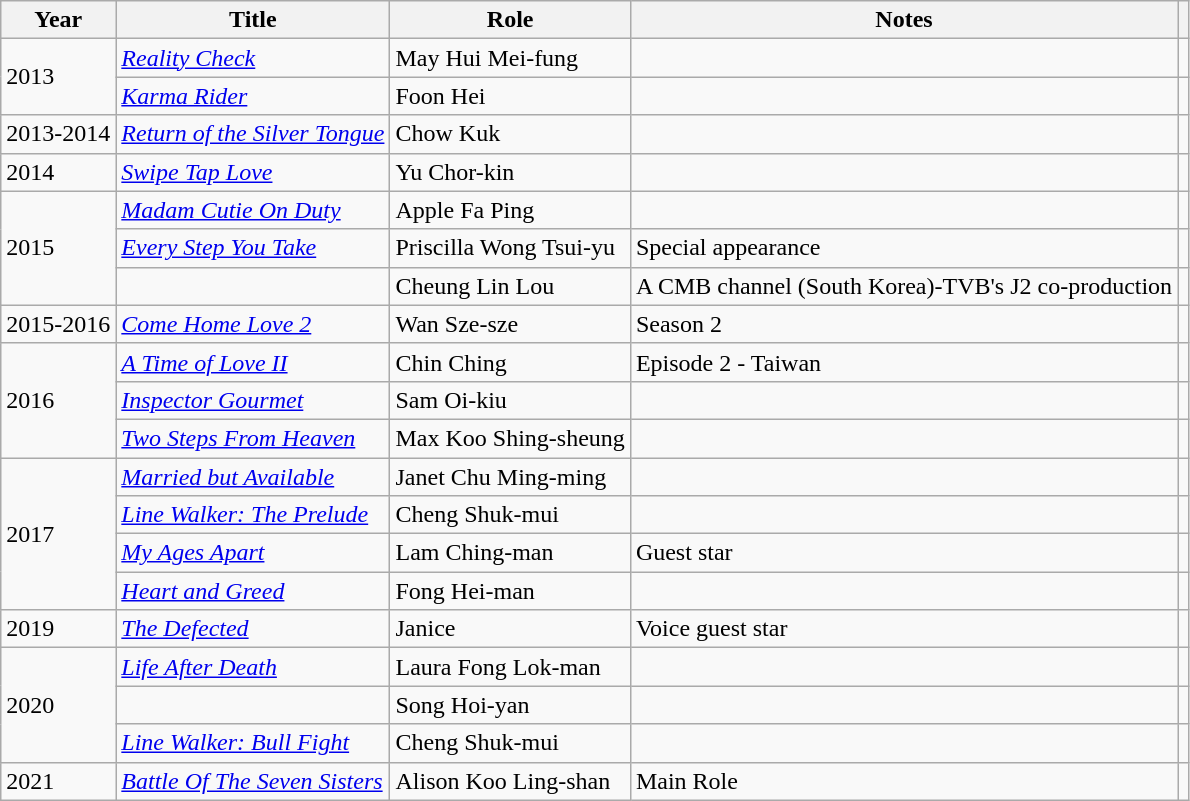<table class="wikitable sortable plainrowheaders">
<tr>
<th scope="col">Year</th>
<th scope="col">Title</th>
<th scope="col">Role</th>
<th scope="col">Notes</th>
<th scope="col" class="unsortable"></th>
</tr>
<tr>
<td rowspan=2>2013</td>
<td><em><a href='#'>Reality Check</a></em></td>
<td>May Hui Mei-fung</td>
<td></td>
<td></td>
</tr>
<tr>
<td><em><a href='#'>Karma Rider</a></em></td>
<td>Foon Hei</td>
<td></td>
<td></td>
</tr>
<tr>
<td>2013-2014</td>
<td><em><a href='#'>Return of the Silver Tongue</a></em></td>
<td>Chow Kuk</td>
<td></td>
<td></td>
</tr>
<tr>
<td>2014</td>
<td><em><a href='#'>Swipe Tap Love</a></em></td>
<td>Yu Chor-kin</td>
<td></td>
<td></td>
</tr>
<tr>
<td rowspan="3">2015</td>
<td><em><a href='#'>Madam Cutie On Duty</a></em></td>
<td>Apple Fa Ping</td>
<td></td>
<td></td>
</tr>
<tr>
<td><em><a href='#'>Every Step You Take</a></em></td>
<td>Priscilla Wong Tsui-yu</td>
<td>Special appearance</td>
<td></td>
</tr>
<tr>
<td><em></em></td>
<td>Cheung Lin Lou</td>
<td>A CMB channel (South Korea)-TVB's J2 co-production</td>
<td></td>
</tr>
<tr>
<td>2015-2016</td>
<td><em><a href='#'>Come Home Love 2</a></em></td>
<td>Wan Sze-sze</td>
<td>Season 2</td>
<td></td>
</tr>
<tr>
<td rowspan="3">2016</td>
<td><em><a href='#'>A Time of Love II</a></em></td>
<td>Chin Ching</td>
<td>Episode 2 - Taiwan</td>
<td></td>
</tr>
<tr>
<td><em><a href='#'>Inspector Gourmet</a></em></td>
<td>Sam Oi-kiu</td>
<td></td>
<td></td>
</tr>
<tr>
<td><em><a href='#'>Two Steps From Heaven</a></em></td>
<td>Max Koo Shing-sheung</td>
<td></td>
<td></td>
</tr>
<tr>
<td rowspan="4">2017</td>
<td><em><a href='#'>Married but Available</a></em></td>
<td>Janet Chu Ming-ming</td>
<td></td>
<td></td>
</tr>
<tr>
<td><em><a href='#'>Line Walker: The Prelude</a></em></td>
<td>Cheng Shuk-mui</td>
<td></td>
<td></td>
</tr>
<tr>
<td><em><a href='#'>My Ages Apart</a></em></td>
<td>Lam Ching-man</td>
<td>Guest star</td>
<td></td>
</tr>
<tr>
<td><em><a href='#'>Heart and Greed</a></em></td>
<td>Fong Hei-man</td>
<td></td>
<td></td>
</tr>
<tr>
<td>2019</td>
<td><em><a href='#'>The Defected</a></em></td>
<td>Janice</td>
<td>Voice guest star</td>
<td></td>
</tr>
<tr>
<td rowspan="3">2020</td>
<td><em><a href='#'>Life After Death</a></em></td>
<td>Laura Fong Lok-man</td>
<td></td>
<td></td>
</tr>
<tr>
<td><em></em></td>
<td>Song Hoi-yan</td>
<td></td>
<td></td>
</tr>
<tr>
<td><em><a href='#'>Line Walker: Bull Fight</a></em></td>
<td>Cheng Shuk-mui</td>
<td></td>
<td></td>
</tr>
<tr>
<td>2021</td>
<td><em><a href='#'>Battle Of The Seven Sisters</a></em></td>
<td>Alison Koo Ling-shan</td>
<td>Main Role</td>
<td></td>
</tr>
</table>
